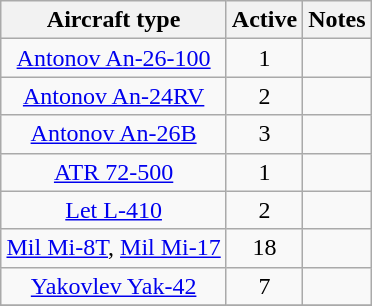<table class="wikitable" style="border-collapse:collapse;text-align:center;margin:1em auto;">
<tr>
<th>Aircraft type</th>
<th>Active</th>
<th>Notes</th>
</tr>
<tr>
<td><a href='#'>Antonov An-26-100</a></td>
<td>1</td>
<td></td>
</tr>
<tr>
<td><a href='#'>Antonov An-24RV</a></td>
<td>2</td>
<td></td>
</tr>
<tr>
<td><a href='#'>Antonov An-26B</a></td>
<td>3</td>
<td></td>
</tr>
<tr>
<td><a href='#'>ATR 72-500</a></td>
<td>1</td>
<td></td>
</tr>
<tr>
<td><a href='#'>Let L-410</a></td>
<td>2</td>
<td></td>
</tr>
<tr>
<td><a href='#'>Mil Mi-8T</a>, <a href='#'>Mil Mi-17</a></td>
<td>18</td>
<td></td>
</tr>
<tr>
<td><a href='#'>Yakovlev Yak-42</a></td>
<td>7</td>
<td></td>
</tr>
<tr>
</tr>
</table>
